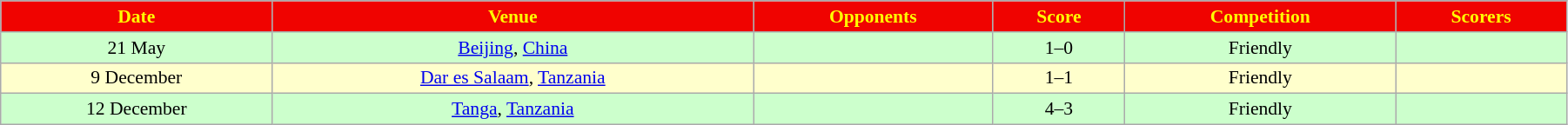<table width=95% class="wikitable" style="text-align: center; font-size: 90%">
<tr bgcolor=#F00300 style="color:yellow">
<td><strong>Date</strong></td>
<td><strong>Venue</strong></td>
<td><strong>Opponents</strong></td>
<td><strong>Score</strong></td>
<td><strong>Competition</strong></td>
<td><strong>Scorers</strong></td>
</tr>
<tr bgcolor=#CCFFCC>
<td>21 May</td>
<td><a href='#'>Beijing</a>, <a href='#'>China</a></td>
<td></td>
<td>1–0</td>
<td>Friendly</td>
<td></td>
</tr>
<tr bgcolor=#FFFFCC>
<td>9 December</td>
<td><a href='#'>Dar es Salaam</a>, <a href='#'>Tanzania</a></td>
<td></td>
<td>1–1</td>
<td>Friendly</td>
<td></td>
</tr>
<tr bgcolor=#CCFFCC>
<td>12 December</td>
<td><a href='#'>Tanga</a>, <a href='#'>Tanzania</a></td>
<td></td>
<td>4–3</td>
<td>Friendly</td>
<td></td>
</tr>
</table>
